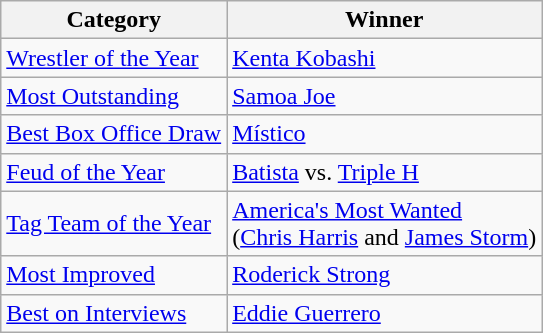<table class="wikitable">
<tr>
<th>Category</th>
<th>Winner</th>
</tr>
<tr>
<td><a href='#'>Wrestler of the Year</a></td>
<td><a href='#'>Kenta Kobashi</a></td>
</tr>
<tr>
<td><a href='#'>Most Outstanding</a></td>
<td><a href='#'>Samoa Joe</a></td>
</tr>
<tr>
<td><a href='#'>Best Box Office Draw</a></td>
<td><a href='#'>Místico</a></td>
</tr>
<tr>
<td><a href='#'>Feud of the Year</a></td>
<td><a href='#'>Batista</a> vs. <a href='#'>Triple H</a></td>
</tr>
<tr>
<td><a href='#'>Tag Team of the Year</a></td>
<td><a href='#'>America's Most Wanted</a><br>(<a href='#'>Chris Harris</a> and <a href='#'>James Storm</a>)</td>
</tr>
<tr>
<td><a href='#'>Most Improved</a></td>
<td><a href='#'>Roderick Strong</a></td>
</tr>
<tr>
<td><a href='#'>Best on Interviews</a></td>
<td><a href='#'>Eddie Guerrero</a></td>
</tr>
</table>
